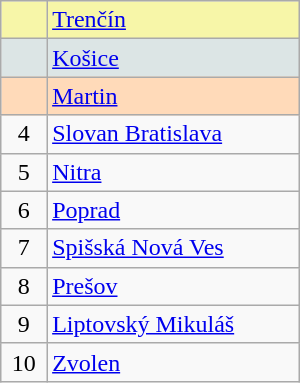<table class="wikitable" style="width:200px;">
<tr style="background:#F7F6A8;">
<td align=center></td>
<td><a href='#'>Trenčín</a></td>
</tr>
<tr style="background:#DCE5E5;">
<td align=center></td>
<td><a href='#'>Košice</a></td>
</tr>
<tr style="background:#FFDAB9;">
<td align=center></td>
<td><a href='#'>Martin</a></td>
</tr>
<tr>
<td align=center>4</td>
<td><a href='#'>Slovan Bratislava</a></td>
</tr>
<tr>
<td align=center>5</td>
<td><a href='#'>Nitra</a></td>
</tr>
<tr>
<td align=center>6</td>
<td><a href='#'>Poprad</a></td>
</tr>
<tr>
<td align=center>7</td>
<td><a href='#'>Spišská Nová Ves</a></td>
</tr>
<tr>
<td align=center>8</td>
<td><a href='#'>Prešov</a></td>
</tr>
<tr>
<td align=center>9</td>
<td><a href='#'>Liptovský Mikuláš</a></td>
</tr>
<tr>
<td align=center>10</td>
<td><a href='#'>Zvolen</a></td>
</tr>
</table>
